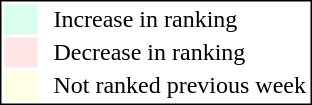<table style="border:1px solid black; float:right;">
<tr>
<td style="background:#D8FFEB; width:20px;"></td>
<td> </td>
<td>Increase in ranking</td>
</tr>
<tr>
<td style="background:#FFE6E6; width:20px;"></td>
<td> </td>
<td>Decrease in ranking</td>
</tr>
<tr>
<td style="background:#FFFFE6; width:20px;"></td>
<td> </td>
<td>Not ranked previous week</td>
</tr>
</table>
